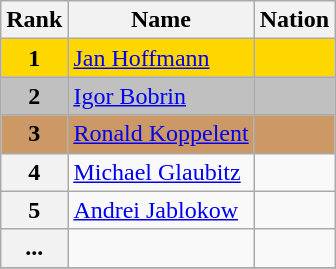<table class="wikitable">
<tr>
<th>Rank</th>
<th>Name</th>
<th>Nation</th>
</tr>
<tr bgcolor="gold">
<td align="center"><strong>1</strong></td>
<td><a href='#'>Jan Hoffmann</a></td>
<td></td>
</tr>
<tr bgcolor="silver">
<td align="center"><strong>2</strong></td>
<td><a href='#'>Igor Bobrin</a></td>
<td></td>
</tr>
<tr bgcolor="cc9966">
<td align="center"><strong>3</strong></td>
<td><a href='#'>Ronald Koppelent</a></td>
<td></td>
</tr>
<tr>
<th>4</th>
<td><a href='#'>Michael Glaubitz</a></td>
<td></td>
</tr>
<tr>
<th>5</th>
<td><a href='#'>Andrei Jablokow</a></td>
<td></td>
</tr>
<tr>
<th>...</th>
<td></td>
<td></td>
</tr>
<tr>
</tr>
</table>
